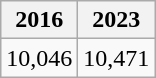<table class="sortable wikitable">
<tr>
<th colspan="1">2016</th>
<th>2023</th>
</tr>
<tr>
<td>10,046</td>
<td>10,471</td>
</tr>
</table>
